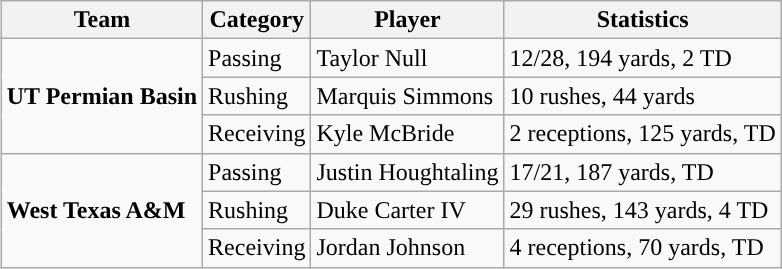<table class="wikitable" style="float: right;">
<tr>
<th>Team</th>
<th>Category</th>
<th>Player</th>
<th>Statistics</th>
</tr>
<tr>
<td rowspan=3><strong>UT Permian Basin</strong></td>
<td>Passing</td>
<td>Taylor Null</td>
<td>12/28, 194 yards, 2 TD</td>
</tr>
<tr>
<td>Rushing</td>
<td>Marquis Simmons</td>
<td>10 rushes, 44 yards</td>
</tr>
<tr>
<td>Receiving</td>
<td>Kyle McBride</td>
<td>2 receptions, 125 yards, TD</td>
</tr>
<tr>
<td rowspan=3><strong>West Texas A&M</strong></td>
<td>Passing</td>
<td>Justin Houghtaling</td>
<td>17/21, 187 yards, TD</td>
</tr>
<tr>
<td>Rushing</td>
<td>Duke Carter IV</td>
<td>29 rushes, 143 yards, 4 TD</td>
</tr>
<tr>
<td>Receiving</td>
<td>Jordan Johnson</td>
<td>4 receptions, 70 yards, TD</td>
</tr>
</table>
